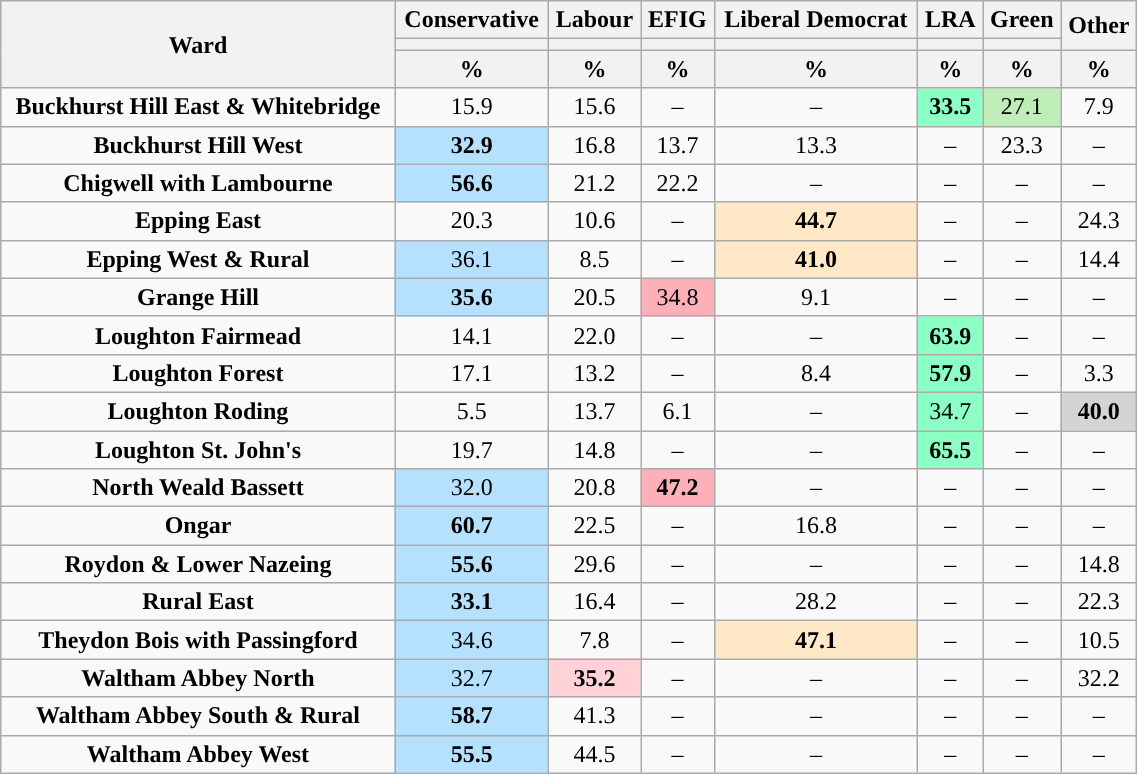<table width="60%"  class="wikitable sortable" style="text-align:center">
<tr>
<th style="text-align:center;" rowspan="3">Ward</th>
<th style="text-align:center;">Conservative</th>
<th style="text-align:center;">Labour</th>
<th style="text-align:center;">EFIG</th>
<th style="text-align:center;">Liberal Democrat</th>
<th style="text-align:center;">LRA</th>
<th style="text-align:center;">Green</th>
<th rowspan="2">Other</th>
</tr>
<tr>
<th data-sort-type="number" style="background:"></th>
<th data-sort-type="number" style="background:"></th>
<th data-sort-type="number" style="background:"></th>
<th data-sort-type="number" style="background:"></th>
<th data-sort-type="number" style="background:"></th>
<th data-sort-type="number" style="background:"></th>
</tr>
<tr>
<th>%</th>
<th>%</th>
<th>%</th>
<th>%</th>
<th>%</th>
<th>%</th>
<th>%</th>
</tr>
<tr>
<td><strong>Buckhurst Hill East & Whitebridge</strong></td>
<td>15.9</td>
<td>15.6</td>
<td>–</td>
<td>–</td>
<td style="background:#8cffc5; color: black;"><strong>33.5</strong></td>
<td style="background:#beedb8; color: black;">27.1</td>
<td>7.9</td>
</tr>
<tr>
<td><strong>Buckhurst Hill West</strong></td>
<td style="background:#b5e1ff; color: black;"><strong>32.9</strong></td>
<td>16.8</td>
<td>13.7</td>
<td>13.3</td>
<td>–</td>
<td>23.3</td>
<td>–</td>
</tr>
<tr>
<td><strong>Chigwell with Lambourne</strong></td>
<td style="background:#b5e1ff; color: black;"><strong>56.6</strong></td>
<td>21.2</td>
<td>22.2</td>
<td>–</td>
<td>–</td>
<td>–</td>
<td>–</td>
</tr>
<tr>
<td><strong>Epping East</strong></td>
<td>20.3</td>
<td>10.6</td>
<td>–</td>
<td style="background:#ffe8c7; color: black;"><strong>44.7</strong></td>
<td>–</td>
<td>–</td>
<td>24.3</td>
</tr>
<tr>
<td><strong>Epping West & Rural</strong></td>
<td style="background:#b5e1ff; color: black;">36.1</td>
<td>8.5</td>
<td>–</td>
<td style="background:#ffe8c7; color: black;"><strong>41.0</strong></td>
<td>–</td>
<td>–</td>
<td>14.4</td>
</tr>
<tr>
<td><strong>Grange Hill</strong></td>
<td style="background:#b5e1ff; color: black;"><strong>35.6</strong></td>
<td>20.5</td>
<td style="background:#fdb0b8; color: black;">34.8</td>
<td>9.1</td>
<td>–</td>
<td>–</td>
<td>–</td>
</tr>
<tr>
<td><strong>Loughton Fairmead</strong></td>
<td>14.1</td>
<td>22.0</td>
<td>–</td>
<td>–</td>
<td style="background:#8cffc5; color: black;"><strong>63.9</strong></td>
<td>–</td>
<td>–</td>
</tr>
<tr>
<td><strong>Loughton Forest</strong></td>
<td>17.1</td>
<td>13.2</td>
<td>–</td>
<td>8.4</td>
<td style="background:#8cffc5; color: black;"><strong>57.9</strong></td>
<td>–</td>
<td>3.3</td>
</tr>
<tr>
<td><strong>Loughton Roding</strong></td>
<td>5.5</td>
<td>13.7</td>
<td>6.1</td>
<td>–</td>
<td style="background:#8cffc5; color: black;">34.7</td>
<td>–</td>
<td style="background:#d4d4d4; color: black;"><strong>40.0</strong></td>
</tr>
<tr>
<td><strong>Loughton St. John's</strong></td>
<td>19.7</td>
<td>14.8</td>
<td>–</td>
<td>–</td>
<td style="background:#8cffc5; color: black;"><strong>65.5</strong></td>
<td>–</td>
<td>–</td>
</tr>
<tr>
<td><strong>North Weald Bassett</strong></td>
<td style="background:#b5e1ff; color: black;">32.0</td>
<td>20.8</td>
<td style="background:#fdb0b8; color: black;"><strong>47.2</strong></td>
<td>–</td>
<td>–</td>
<td>–</td>
<td>–</td>
</tr>
<tr>
<td><strong>Ongar</strong></td>
<td style="background:#b5e1ff; color: black;"><strong>60.7</strong></td>
<td>22.5</td>
<td>–</td>
<td>16.8</td>
<td>–</td>
<td>–</td>
<td>–</td>
</tr>
<tr>
<td><strong>Roydon & Lower Nazeing</strong></td>
<td style="background:#b5e1ff; color: black;"><strong>55.6</strong></td>
<td>29.6</td>
<td>–</td>
<td>–</td>
<td>–</td>
<td>–</td>
<td>14.8</td>
</tr>
<tr>
<td><strong>Rural East</strong></td>
<td style="background:#b5e1ff; color: black;"><strong>33.1</strong></td>
<td>16.4</td>
<td>–</td>
<td>28.2</td>
<td>–</td>
<td>–</td>
<td>22.3</td>
</tr>
<tr>
<td><strong>Theydon Bois with Passingford</strong></td>
<td style="background:#b5e1ff; color: black;">34.6</td>
<td>7.8</td>
<td>–</td>
<td style="background:#ffe8c7; color: black;"><strong>47.1</strong></td>
<td>–</td>
<td>–</td>
<td>10.5</td>
</tr>
<tr>
<td><strong>Waltham Abbey North</strong></td>
<td style="background:#b5e1ff; color: black;">32.7</td>
<td style="background:#ffd2d7; color: black;"><strong>35.2</strong></td>
<td>–</td>
<td>–</td>
<td>–</td>
<td>–</td>
<td>32.2</td>
</tr>
<tr>
<td><strong>Waltham Abbey South & Rural</strong></td>
<td style="background:#b5e1ff; color: black;"><strong>58.7</strong></td>
<td>41.3</td>
<td>–</td>
<td>–</td>
<td>–</td>
<td>–</td>
<td>–</td>
</tr>
<tr>
<td><strong>Waltham Abbey West</strong></td>
<td style="background:#b5e1ff; color: black;"><strong>55.5</strong></td>
<td>44.5</td>
<td>–</td>
<td>–</td>
<td>–</td>
<td>–</td>
<td>–</td>
</tr>
</table>
